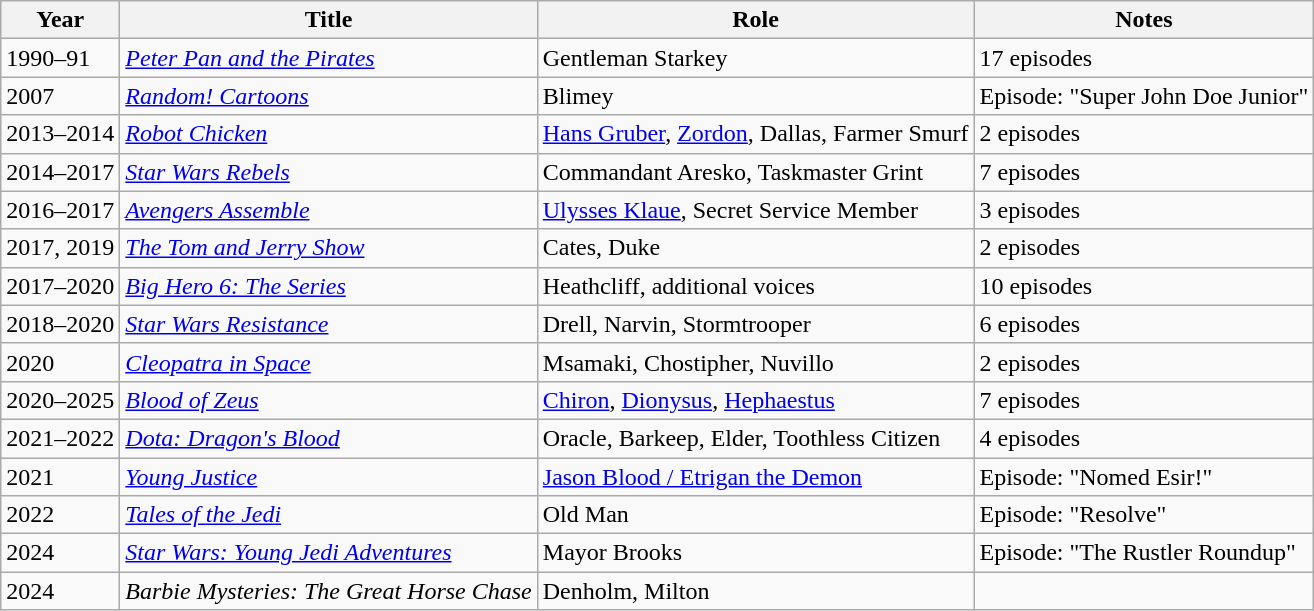<table class="wikitable sortable">
<tr>
<th>Year</th>
<th>Title</th>
<th>Role</th>
<th>Notes</th>
</tr>
<tr>
<td>1990–91</td>
<td><em><a href='#'>Peter Pan and the Pirates</a></em></td>
<td>Gentleman Starkey</td>
<td>17 episodes</td>
</tr>
<tr>
<td>2007</td>
<td><em><a href='#'>Random! Cartoons</a></em></td>
<td>Blimey</td>
<td>Episode: "Super John Doe Junior"</td>
</tr>
<tr>
<td>2013–2014</td>
<td><em><a href='#'>Robot Chicken</a></em></td>
<td><a href='#'>Hans Gruber</a>, <a href='#'>Zordon</a>, Dallas, Farmer Smurf</td>
<td>2 episodes</td>
</tr>
<tr>
<td>2014–2017</td>
<td><em><a href='#'>Star Wars Rebels</a></em></td>
<td>Commandant Aresko, Taskmaster Grint</td>
<td>7 episodes</td>
</tr>
<tr>
<td>2016–2017</td>
<td><em><a href='#'>Avengers Assemble</a></em></td>
<td><a href='#'>Ulysses Klaue</a>, Secret Service Member</td>
<td>3 episodes</td>
</tr>
<tr>
<td>2017, 2019</td>
<td><em><a href='#'>The Tom and Jerry Show</a></em></td>
<td>Cates, Duke</td>
<td>2 episodes</td>
</tr>
<tr>
<td>2017–2020</td>
<td><em><a href='#'>Big Hero 6: The Series</a></em></td>
<td>Heathcliff, additional voices</td>
<td>10 episodes</td>
</tr>
<tr>
<td>2018–2020</td>
<td><em><a href='#'>Star Wars Resistance</a></em></td>
<td>Drell, Narvin, Stormtrooper</td>
<td>6 episodes</td>
</tr>
<tr>
<td>2020</td>
<td><em><a href='#'>Cleopatra in Space</a></em></td>
<td>Msamaki, Chostipher, Nuvillo</td>
<td>2 episodes</td>
</tr>
<tr>
<td>2020–2025</td>
<td><em><a href='#'>Blood of Zeus</a></em></td>
<td><a href='#'>Chiron</a>, <a href='#'>Dionysus</a>, <a href='#'>Hephaestus</a></td>
<td>7 episodes</td>
</tr>
<tr>
<td>2021–2022</td>
<td><em><a href='#'>Dota: Dragon's Blood</a></em></td>
<td>Oracle, Barkeep, Elder, Toothless Citizen</td>
<td>4 episodes</td>
</tr>
<tr>
<td>2021</td>
<td><em><a href='#'>Young Justice</a></em></td>
<td><a href='#'>Jason Blood / Etrigan the Demon</a></td>
<td>Episode: "Nomed Esir!"</td>
</tr>
<tr>
<td>2022</td>
<td><em><a href='#'>Tales of the Jedi</a></em></td>
<td>Old Man</td>
<td>Episode: "Resolve"</td>
</tr>
<tr>
<td>2024</td>
<td><em><a href='#'>Star Wars: Young Jedi Adventures</a></em></td>
<td>Mayor Brooks</td>
<td>Episode: "The Rustler Roundup"</td>
</tr>
<tr>
<td>2024</td>
<td><em>Barbie Mysteries: The Great Horse Chase</em></td>
<td>Denholm, Milton</td>
<td></td>
</tr>
</table>
